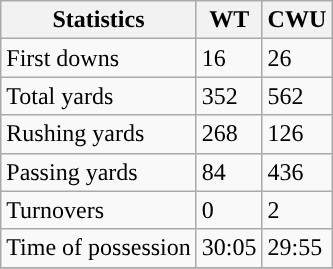<table class="wikitable">
<tr>
<th>Statistics</th>
<th>WT</th>
<th>CWU</th>
</tr>
<tr>
<td>First downs</td>
<td>16</td>
<td>26</td>
</tr>
<tr>
<td>Total yards</td>
<td>352</td>
<td>562</td>
</tr>
<tr>
<td>Rushing yards</td>
<td>268</td>
<td>126</td>
</tr>
<tr>
<td>Passing yards</td>
<td>84</td>
<td>436</td>
</tr>
<tr>
<td>Turnovers</td>
<td>0</td>
<td>2</td>
</tr>
<tr>
<td>Time of possession</td>
<td>30:05</td>
<td>29:55</td>
</tr>
<tr>
</tr>
</table>
